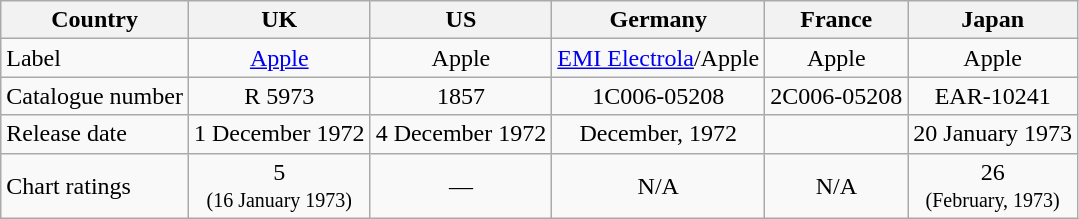<table class="wikitable">
<tr>
<th align="left">Country</th>
<th align="left">UK</th>
<th align="left">US</th>
<th align="left">Germany</th>
<th align="left">France</th>
<th align="left">Japan</th>
</tr>
<tr>
<td align="left">Label</td>
<td style="text-align:center;"><a href='#'>Apple</a></td>
<td style="text-align:center;">Apple</td>
<td style="text-align:center;"><a href='#'>EMI Electrola</a>/Apple</td>
<td style="text-align:center;">Apple</td>
<td style="text-align:center;">Apple</td>
</tr>
<tr>
<td align="left">Catalogue number</td>
<td style="text-align:center;">R 5973</td>
<td style="text-align:center;">1857</td>
<td style="text-align:center;">1C006-05208</td>
<td style="text-align:center;">2C006-05208</td>
<td style="text-align:center;">EAR-10241</td>
</tr>
<tr>
<td align="left">Release date</td>
<td style="text-align:center;">1 December 1972</td>
<td style="text-align:center;">4 December 1972</td>
<td style="text-align:center;">December, 1972</td>
<td style="text-align:center;"></td>
<td style="text-align:center;">20 January 1973</td>
</tr>
<tr>
<td align="left">Chart ratings</td>
<td style="text-align:center;">5 <br><small>(16 January 1973)</small></td>
<td style="text-align:center;">—</td>
<td style="text-align:center;">N/A</td>
<td style="text-align:center;">N/A</td>
<td style="text-align:center;">26 <br><small>(February, 1973)</small></td>
</tr>
</table>
